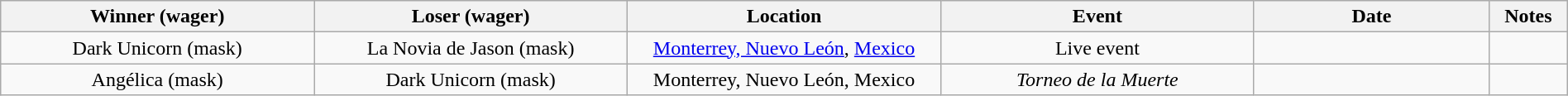<table class="wikitable" style="width:100%;">
<tr>
<th width=20%>Winner (wager)</th>
<th width=20%>Loser (wager)</th>
<th width=20%>Location</th>
<th width=20%>Event</th>
<th width=15%>Date</th>
<th width=5%>Notes</th>
</tr>
<tr style="text-align:center;">
<td>Dark Unicorn (mask)</td>
<td>La Novia de Jason (mask)</td>
<td><a href='#'>Monterrey, Nuevo León</a>, <a href='#'>Mexico</a></td>
<td>Live event</td>
<td></td>
<td></td>
</tr>
<tr style="text-align:center;">
<td>Angélica (mask)</td>
<td>Dark Unicorn (mask)</td>
<td>Monterrey, Nuevo León, Mexico</td>
<td><em>Torneo de la Muerte</em></td>
<td></td>
<td></td>
</tr>
</table>
